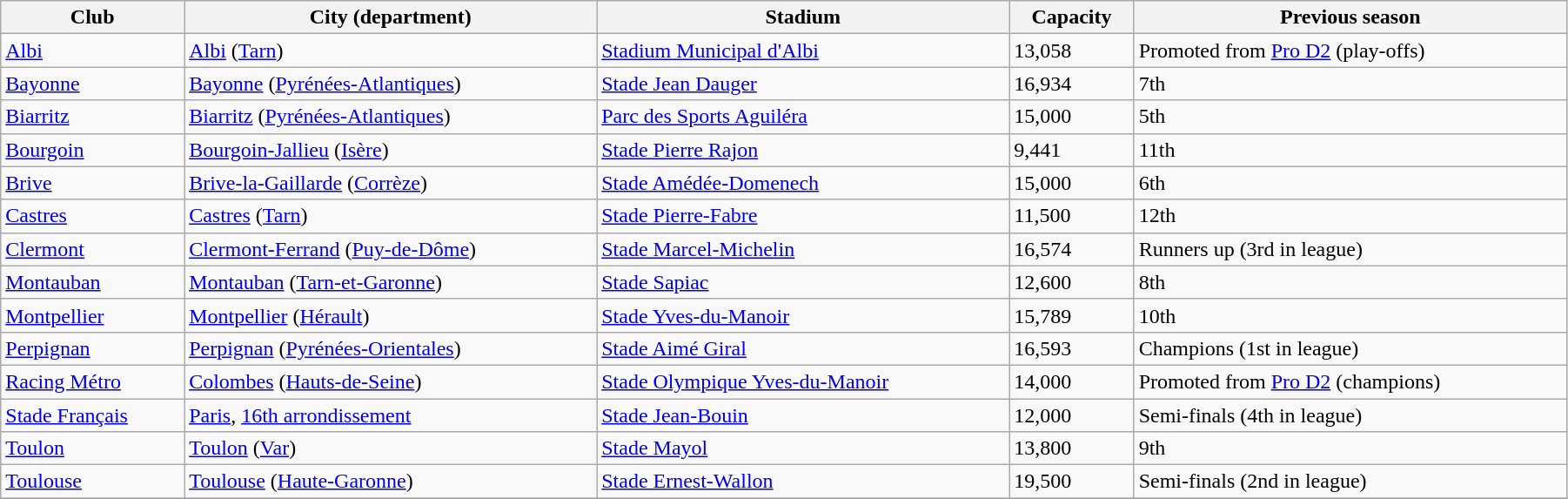<table class="wikitable sortable" width="95%">
<tr>
<th>Club</th>
<th>City (department)</th>
<th>Stadium</th>
<th>Capacity</th>
<th>Previous season</th>
</tr>
<tr>
<td><a href='#'>Albi</a></td>
<td><a href='#'>Albi</a> (<a href='#'>Tarn</a>)</td>
<td><a href='#'>Stadium Municipal d'Albi</a></td>
<td>13,058</td>
<td>Promoted from <a href='#'>Pro D2</a> (play-offs)</td>
</tr>
<tr>
<td><a href='#'>Bayonne</a></td>
<td><a href='#'>Bayonne</a> (<a href='#'>Pyrénées-Atlantiques</a>)</td>
<td><a href='#'>Stade Jean Dauger</a></td>
<td>16,934</td>
<td>7th</td>
</tr>
<tr>
<td><a href='#'>Biarritz</a></td>
<td><a href='#'>Biarritz</a> (<a href='#'>Pyrénées-Atlantiques</a>)</td>
<td><a href='#'>Parc des Sports Aguiléra</a></td>
<td>15,000</td>
<td>5th</td>
</tr>
<tr>
<td><a href='#'>Bourgoin</a></td>
<td><a href='#'>Bourgoin-Jallieu</a> (<a href='#'>Isère</a>)</td>
<td><a href='#'>Stade Pierre Rajon</a></td>
<td>9,441</td>
<td>11th</td>
</tr>
<tr>
<td><a href='#'>Brive</a></td>
<td><a href='#'>Brive-la-Gaillarde</a> (<a href='#'>Corrèze</a>)</td>
<td><a href='#'>Stade Amédée-Domenech</a></td>
<td>15,000</td>
<td>6th</td>
</tr>
<tr>
<td><a href='#'>Castres</a></td>
<td><a href='#'>Castres</a> (<a href='#'>Tarn</a>)</td>
<td><a href='#'>Stade Pierre-Fabre</a></td>
<td>11,500</td>
<td>12th</td>
</tr>
<tr>
<td><a href='#'>Clermont</a></td>
<td><a href='#'>Clermont-Ferrand</a> (<a href='#'>Puy-de-Dôme</a>)</td>
<td><a href='#'>Stade Marcel-Michelin</a></td>
<td>16,574</td>
<td>Runners up (3rd in league)</td>
</tr>
<tr>
<td><a href='#'>Montauban</a></td>
<td><a href='#'>Montauban</a> (<a href='#'>Tarn-et-Garonne</a>)</td>
<td><a href='#'>Stade Sapiac</a></td>
<td>12,600</td>
<td>8th</td>
</tr>
<tr>
<td><a href='#'>Montpellier</a></td>
<td><a href='#'>Montpellier</a> (<a href='#'>Hérault</a>)</td>
<td><a href='#'>Stade Yves-du-Manoir</a></td>
<td>15,789</td>
<td>10th</td>
</tr>
<tr>
<td><a href='#'>Perpignan</a></td>
<td><a href='#'>Perpignan</a> (<a href='#'>Pyrénées-Orientales</a>)</td>
<td><a href='#'>Stade Aimé Giral</a></td>
<td>16,593</td>
<td>Champions (1st in league)</td>
</tr>
<tr>
<td><a href='#'>Racing Métro</a></td>
<td><a href='#'>Colombes</a> (<a href='#'>Hauts-de-Seine</a>)</td>
<td><a href='#'>Stade Olympique Yves-du-Manoir</a></td>
<td>14,000</td>
<td>Promoted from <a href='#'>Pro D2</a> (champions)</td>
</tr>
<tr>
<td><a href='#'>Stade Français</a></td>
<td><a href='#'>Paris</a>, <a href='#'>16th arrondissement</a></td>
<td><a href='#'>Stade Jean-Bouin</a></td>
<td>12,000</td>
<td>Semi-finals (4th in league)</td>
</tr>
<tr>
<td><a href='#'>Toulon</a></td>
<td><a href='#'>Toulon</a> (<a href='#'>Var</a>)</td>
<td><a href='#'>Stade Mayol</a></td>
<td>13,800</td>
<td>9th</td>
</tr>
<tr>
<td><a href='#'>Toulouse</a></td>
<td><a href='#'>Toulouse</a> (<a href='#'>Haute-Garonne</a>)</td>
<td><a href='#'>Stade Ernest-Wallon</a></td>
<td>19,500</td>
<td>Semi-finals (2nd in league)</td>
</tr>
<tr>
</tr>
</table>
